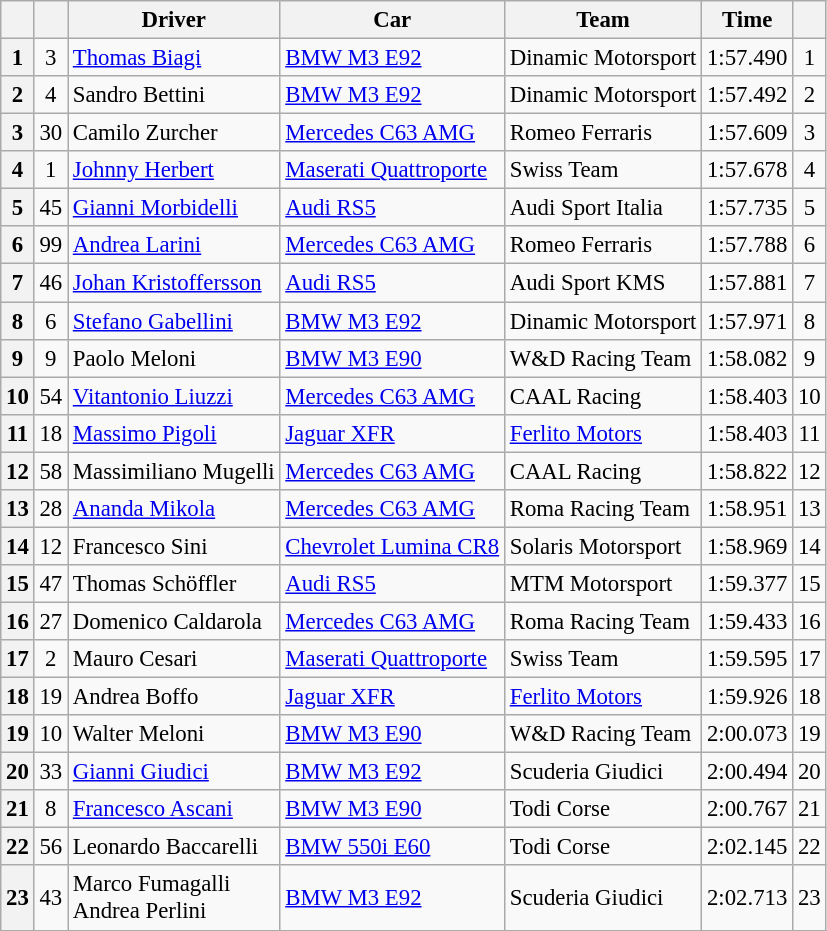<table class="wikitable sortable" style="font-size:95%">
<tr>
<th></th>
<th></th>
<th>Driver</th>
<th>Car</th>
<th>Team</th>
<th>Time</th>
<th></th>
</tr>
<tr>
<th>1</th>
<td align=center>3</td>
<td> <a href='#'>Thomas Biagi</a></td>
<td><a href='#'>BMW M3 E92</a></td>
<td> Dinamic Motorsport</td>
<td>1:57.490</td>
<td align=center>1</td>
</tr>
<tr>
<th>2</th>
<td align=center>4</td>
<td> Sandro Bettini</td>
<td><a href='#'>BMW M3 E92</a></td>
<td> Dinamic Motorsport</td>
<td>1:57.492</td>
<td align=center>2</td>
</tr>
<tr>
<th>3</th>
<td align=center>30</td>
<td> Camilo Zurcher</td>
<td><a href='#'>Mercedes C63 AMG</a></td>
<td> Romeo Ferraris</td>
<td>1:57.609</td>
<td align=center>3</td>
</tr>
<tr>
<th>4</th>
<td align=center>1</td>
<td> <a href='#'>Johnny Herbert</a></td>
<td><a href='#'>Maserati Quattroporte</a></td>
<td> Swiss Team</td>
<td>1:57.678</td>
<td align=center>4</td>
</tr>
<tr>
<th>5</th>
<td align=center>45</td>
<td> <a href='#'>Gianni Morbidelli</a></td>
<td><a href='#'>Audi RS5</a></td>
<td> Audi Sport Italia</td>
<td>1:57.735</td>
<td align=center>5</td>
</tr>
<tr>
<th>6</th>
<td align=center>99</td>
<td> <a href='#'>Andrea Larini</a></td>
<td><a href='#'>Mercedes C63 AMG</a></td>
<td> Romeo Ferraris</td>
<td>1:57.788</td>
<td align=center>6</td>
</tr>
<tr>
<th>7</th>
<td align=center>46</td>
<td> <a href='#'>Johan Kristoffersson</a></td>
<td><a href='#'>Audi RS5</a></td>
<td> Audi Sport KMS</td>
<td>1:57.881</td>
<td align=center>7</td>
</tr>
<tr>
<th>8</th>
<td align=center>6</td>
<td> <a href='#'>Stefano Gabellini</a></td>
<td><a href='#'>BMW M3 E92</a></td>
<td> Dinamic Motorsport</td>
<td>1:57.971</td>
<td align=center>8</td>
</tr>
<tr>
<th>9</th>
<td align=center>9</td>
<td> Paolo Meloni</td>
<td><a href='#'>BMW M3 E90</a></td>
<td> W&D Racing Team</td>
<td>1:58.082</td>
<td align=center>9</td>
</tr>
<tr>
<th>10</th>
<td align=center>54</td>
<td> <a href='#'>Vitantonio Liuzzi</a></td>
<td><a href='#'>Mercedes C63 AMG</a></td>
<td> CAAL Racing</td>
<td>1:58.403</td>
<td align=center>10</td>
</tr>
<tr>
<th>11</th>
<td align=center>18</td>
<td> <a href='#'>Massimo Pigoli</a></td>
<td><a href='#'>Jaguar XFR</a></td>
<td> <a href='#'>Ferlito Motors</a></td>
<td>1:58.403</td>
<td align=center>11</td>
</tr>
<tr>
<th>12</th>
<td align=center>58</td>
<td> Massimiliano Mugelli</td>
<td><a href='#'>Mercedes C63 AMG</a></td>
<td> CAAL Racing</td>
<td>1:58.822</td>
<td align=center>12</td>
</tr>
<tr>
<th>13</th>
<td align=center>28</td>
<td> <a href='#'>Ananda Mikola</a></td>
<td><a href='#'>Mercedes C63 AMG</a></td>
<td> Roma Racing Team</td>
<td>1:58.951</td>
<td align=center>13</td>
</tr>
<tr>
<th>14</th>
<td align=center>12</td>
<td> Francesco Sini</td>
<td><a href='#'>Chevrolet Lumina CR8</a></td>
<td> Solaris Motorsport</td>
<td>1:58.969</td>
<td align=center>14</td>
</tr>
<tr>
<th>15</th>
<td align=center>47</td>
<td> Thomas Schöffler</td>
<td><a href='#'>Audi RS5</a></td>
<td> MTM Motorsport</td>
<td>1:59.377</td>
<td align=center>15</td>
</tr>
<tr>
<th>16</th>
<td align=center>27</td>
<td> Domenico Caldarola</td>
<td><a href='#'>Mercedes C63 AMG</a></td>
<td> Roma Racing Team</td>
<td>1:59.433</td>
<td align=center>16</td>
</tr>
<tr>
<th>17</th>
<td align=center>2</td>
<td> Mauro Cesari</td>
<td><a href='#'>Maserati Quattroporte</a></td>
<td> Swiss Team</td>
<td>1:59.595</td>
<td align=center>17</td>
</tr>
<tr>
<th>18</th>
<td align=center>19</td>
<td> Andrea Boffo</td>
<td><a href='#'>Jaguar XFR</a></td>
<td> <a href='#'>Ferlito Motors</a></td>
<td>1:59.926</td>
<td align=center>18</td>
</tr>
<tr>
<th>19</th>
<td align=center>10</td>
<td> Walter Meloni</td>
<td><a href='#'>BMW M3 E90</a></td>
<td> W&D Racing Team</td>
<td>2:00.073</td>
<td align=center>19</td>
</tr>
<tr>
<th>20</th>
<td align=center>33</td>
<td> <a href='#'>Gianni Giudici</a></td>
<td><a href='#'>BMW M3 E92</a></td>
<td> Scuderia Giudici</td>
<td>2:00.494</td>
<td align=center>20</td>
</tr>
<tr>
<th>21</th>
<td align=center>8</td>
<td> <a href='#'>Francesco Ascani</a></td>
<td><a href='#'>BMW M3 E90</a></td>
<td> Todi Corse</td>
<td>2:00.767</td>
<td align=center>21</td>
</tr>
<tr>
<th>22</th>
<td align=center>56</td>
<td> Leonardo Baccarelli</td>
<td><a href='#'>BMW 550i E60</a></td>
<td> Todi Corse</td>
<td>2:02.145</td>
<td align=center>22</td>
</tr>
<tr>
<th>23</th>
<td align=center>43</td>
<td> Marco Fumagalli<br> Andrea Perlini</td>
<td><a href='#'>BMW M3 E92</a></td>
<td> Scuderia Giudici</td>
<td>2:02.713</td>
<td align=center>23</td>
</tr>
<tr>
</tr>
</table>
